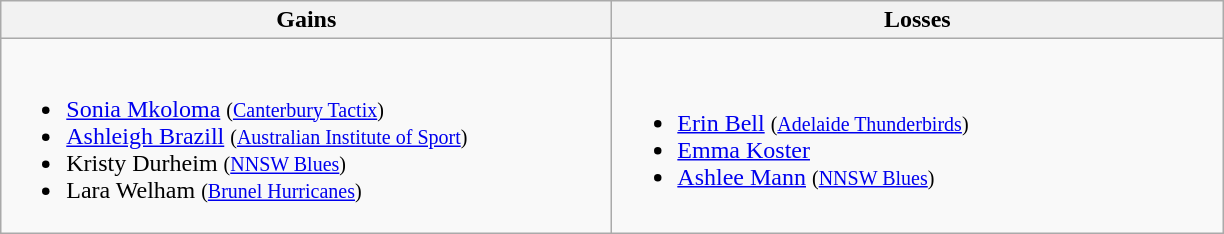<table class=wikitable>
<tr>
<th width=400> Gains</th>
<th width=400> Losses</th>
</tr>
<tr>
<td><br><ul><li><a href='#'>Sonia Mkoloma</a> <small>(<a href='#'>Canterbury Tactix</a>)</small></li><li><a href='#'>Ashleigh Brazill</a> <small>(<a href='#'>Australian Institute of Sport</a>)</small> </li><li>Kristy Durheim <small>(<a href='#'>NNSW Blues</a>)</small> </li><li>Lara Welham  <small>(<a href='#'>Brunel Hurricanes</a>)</small> </li></ul></td>
<td><br><ul><li><a href='#'>Erin Bell</a> <small>(<a href='#'>Adelaide Thunderbirds</a>)</small></li><li><a href='#'>Emma Koster</a></li><li><a href='#'>Ashlee Mann</a> <small>(<a href='#'>NNSW Blues</a>)</small></li></ul></td>
</tr>
</table>
